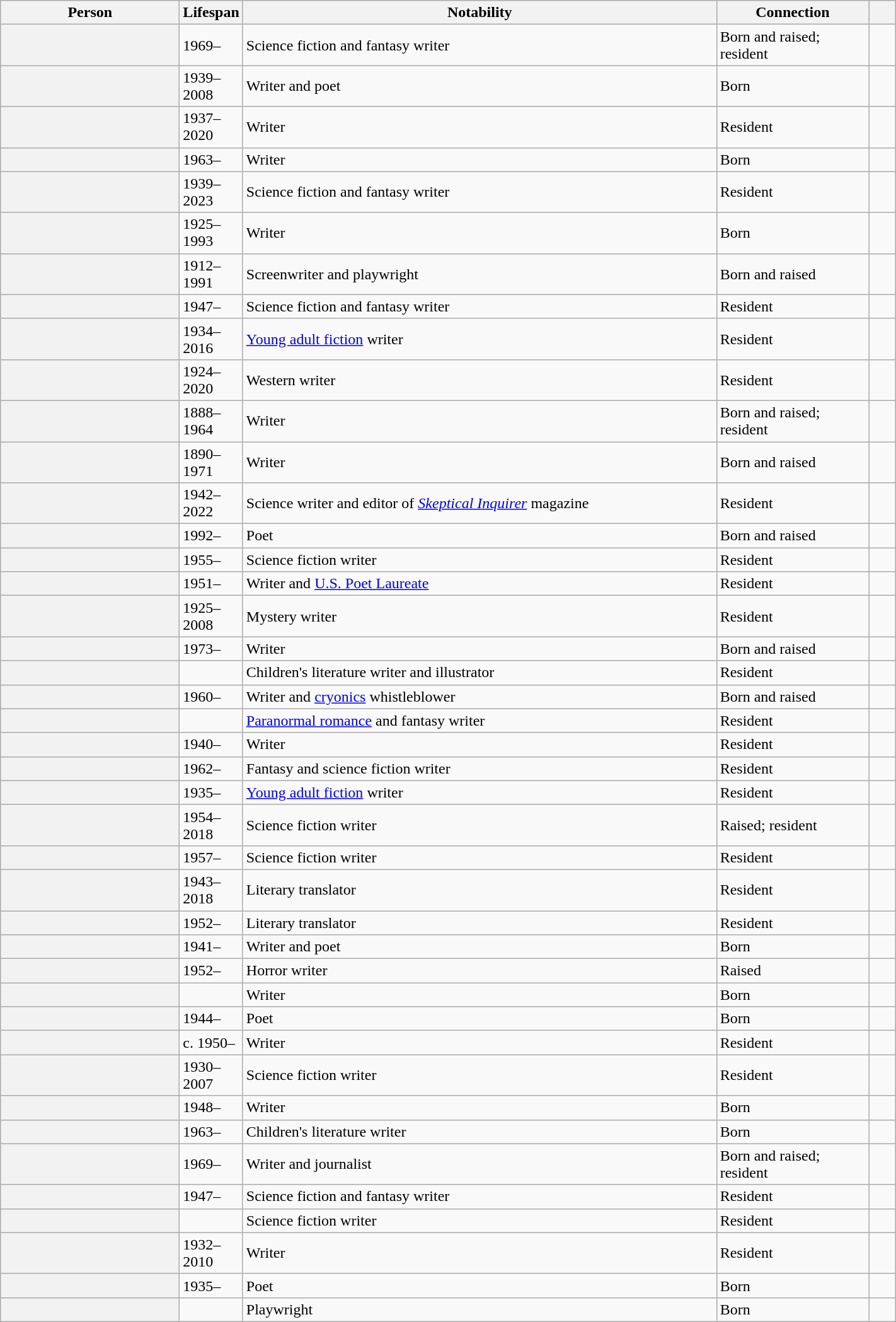<table class="wikitable plainrowheaders sortable" style="margin-right: 0; width:75%;">
<tr>
<th scope="col" width="20%">Person</th>
<th scope="col" width="6%">Lifespan</th>
<th scope="col">Notability</th>
<th scope="col" width="17%">Connection</th>
<th scope="col" class="unsortable" width="3%"></th>
</tr>
<tr>
<th scope="row"></th>
<td>1969–</td>
<td>Science fiction and fantasy writer</td>
<td>Born and raised; resident</td>
<td style="text-align:center;"></td>
</tr>
<tr>
<th scope="row"></th>
<td>1939–2008</td>
<td>Writer and poet</td>
<td>Born</td>
<td style="text-align:center;"></td>
</tr>
<tr>
<th scope="row"></th>
<td>1937–2020</td>
<td>Writer</td>
<td>Resident</td>
<td style="text-align:center;"></td>
</tr>
<tr>
<th scope="row"></th>
<td>1963–</td>
<td>Writer</td>
<td>Born</td>
<td style="text-align:center;"></td>
</tr>
<tr>
<th scope="row"></th>
<td>1939–2023</td>
<td>Science fiction and fantasy writer</td>
<td>Resident</td>
<td style="text-align:center;"></td>
</tr>
<tr>
<th scope="row"></th>
<td>1925–1993</td>
<td>Writer</td>
<td>Born</td>
<td style="text-align:center;"></td>
</tr>
<tr>
<th scope="row"></th>
<td>1912–1991</td>
<td>Screenwriter and playwright</td>
<td>Born and raised</td>
<td style="text-align:center;"></td>
</tr>
<tr>
<th scope="row"></th>
<td>1947–</td>
<td>Science fiction and fantasy writer</td>
<td>Resident</td>
<td style="text-align:center;"></td>
</tr>
<tr>
<th scope="row"></th>
<td>1934–2016</td>
<td><a href='#'>Young adult fiction</a> writer</td>
<td>Resident</td>
<td style="text-align:center;"></td>
</tr>
<tr>
<th scope="row"></th>
<td>1924–2020</td>
<td>Western writer</td>
<td>Resident</td>
<td style="text-align:center;"></td>
</tr>
<tr>
<th scope="row"></th>
<td>1888–1964</td>
<td>Writer</td>
<td>Born and raised; resident</td>
<td style="text-align:center;"></td>
</tr>
<tr>
<th scope="row"></th>
<td>1890–1971</td>
<td>Writer</td>
<td>Born and raised</td>
<td style="text-align:center;"></td>
</tr>
<tr>
<th scope="row"></th>
<td>1942–2022</td>
<td>Science writer and editor of <em><a href='#'>Skeptical Inquirer</a></em> magazine</td>
<td>Resident</td>
<td style="text-align:center;"></td>
</tr>
<tr>
<th scope="row"></th>
<td>1992–</td>
<td>Poet</td>
<td>Born and raised</td>
<td style="text-align:center;"></td>
</tr>
<tr>
<th scope="row"></th>
<td>1955–</td>
<td>Science fiction writer</td>
<td>Resident</td>
<td style="text-align:center;"></td>
</tr>
<tr>
<th scope="row"></th>
<td>1951–</td>
<td>Writer and <a href='#'>U.S. Poet Laureate</a></td>
<td>Resident</td>
<td style="text-align:center;"></td>
</tr>
<tr>
<th scope="row"></th>
<td>1925–2008</td>
<td>Mystery writer</td>
<td>Resident</td>
<td style="text-align:center;"></td>
</tr>
<tr>
<th scope="row"></th>
<td>1973–</td>
<td>Writer</td>
<td>Born and raised</td>
<td style="text-align:center;"></td>
</tr>
<tr>
<th scope="row"></th>
<td></td>
<td>Children's literature writer and illustrator</td>
<td>Resident</td>
<td style="text-align:center;"></td>
</tr>
<tr>
<th scope="row"></th>
<td>1960–</td>
<td>Writer and <a href='#'>cryonics</a> whistleblower</td>
<td>Born and raised</td>
<td style="text-align:center;"></td>
</tr>
<tr>
<th scope="row"></th>
<td></td>
<td><a href='#'>Paranormal romance</a> and fantasy writer</td>
<td>Resident</td>
<td style="text-align:center;"></td>
</tr>
<tr>
<th scope="row"></th>
<td>1940–</td>
<td>Writer</td>
<td>Resident</td>
<td style="text-align:center;"></td>
</tr>
<tr>
<th scope="row"></th>
<td>1962–</td>
<td>Fantasy and science fiction writer</td>
<td>Resident</td>
<td style="text-align:center;"></td>
</tr>
<tr>
<th scope="row"></th>
<td>1935–</td>
<td><a href='#'>Young adult fiction</a> writer</td>
<td>Resident</td>
<td style="text-align:center;"></td>
</tr>
<tr>
<th scope="row"></th>
<td>1954–2018</td>
<td>Science fiction writer</td>
<td>Raised; resident</td>
<td style="text-align:center;"></td>
</tr>
<tr>
<th scope="row"></th>
<td>1957–</td>
<td>Science fiction writer</td>
<td>Resident</td>
<td style="text-align:center;"></td>
</tr>
<tr>
<th scope="row"></th>
<td>1943–2018</td>
<td>Literary translator</td>
<td>Resident</td>
<td style="text-align:center;"></td>
</tr>
<tr>
<th scope="row"></th>
<td>1952–</td>
<td>Literary translator</td>
<td>Resident</td>
<td style="text-align:center;"></td>
</tr>
<tr>
<th scope="row"></th>
<td>1941–</td>
<td>Writer and poet</td>
<td>Born</td>
<td style="text-align:center;"></td>
</tr>
<tr>
<th scope="row"></th>
<td>1952–</td>
<td>Horror writer</td>
<td>Raised</td>
<td style="text-align:center;"></td>
</tr>
<tr>
<th scope="row"></th>
<td></td>
<td>Writer</td>
<td>Born</td>
<td style="text-align:center;"></td>
</tr>
<tr>
<th scope="row"></th>
<td>1944–</td>
<td>Poet</td>
<td>Born</td>
<td style="text-align:center;"></td>
</tr>
<tr>
<th scope="row"></th>
<td>c. 1950–</td>
<td>Writer</td>
<td>Resident</td>
<td style="text-align:center;"></td>
</tr>
<tr>
<th scope="row"></th>
<td>1930–2007</td>
<td>Science fiction writer</td>
<td>Resident</td>
<td style="text-align:center;"></td>
</tr>
<tr>
<th scope="row"></th>
<td>1948–</td>
<td>Writer</td>
<td>Born</td>
<td style="text-align:center;"></td>
</tr>
<tr>
<th scope="row"></th>
<td>1963–</td>
<td>Children's literature writer</td>
<td>Born</td>
<td style="text-align:center;"></td>
</tr>
<tr>
<th scope="row"></th>
<td>1969–</td>
<td>Writer and journalist</td>
<td>Born and raised; resident</td>
<td style="text-align:center;"></td>
</tr>
<tr>
<th scope="row"></th>
<td>1947–</td>
<td>Science fiction and fantasy writer</td>
<td>Resident</td>
<td style="text-align:center;"></td>
</tr>
<tr>
<th scope="row"></th>
<td></td>
<td>Science fiction writer</td>
<td>Resident</td>
<td style="text-align:center;"></td>
</tr>
<tr>
<th scope="row"></th>
<td>1932–2010</td>
<td>Writer</td>
<td>Resident</td>
<td style="text-align:center;"></td>
</tr>
<tr>
<th scope="row"></th>
<td>1935–</td>
<td>Poet</td>
<td>Born</td>
<td style="text-align:center;"></td>
</tr>
<tr>
<th scope="row"></th>
<td></td>
<td>Playwright</td>
<td>Born</td>
<td style="text-align:center;"></td>
</tr>
</table>
